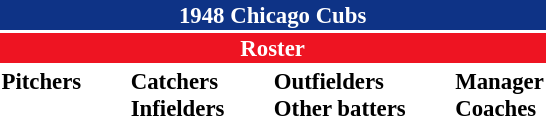<table class="toccolours" style="font-size: 95%;">
<tr>
<th colspan="10" style="background-color: #0e3386; color: white; text-align: center;">1948 Chicago Cubs</th>
</tr>
<tr>
<td colspan="10" style="background-color: #EE1422; color: white; text-align: center;"><strong>Roster</strong></td>
</tr>
<tr>
<td valign="top"><strong>Pitchers</strong><br>














</td>
<td width="25px"></td>
<td valign="top"><strong>Catchers</strong><br>


<strong>Infielders</strong>










</td>
<td width="25px"></td>
<td valign="top"><strong>Outfielders</strong><br>





<strong>Other batters</strong>
</td>
<td width="25px"></td>
<td valign="top"><strong>Manager</strong><br>
<strong>Coaches</strong>




</td>
</tr>
<tr>
</tr>
</table>
